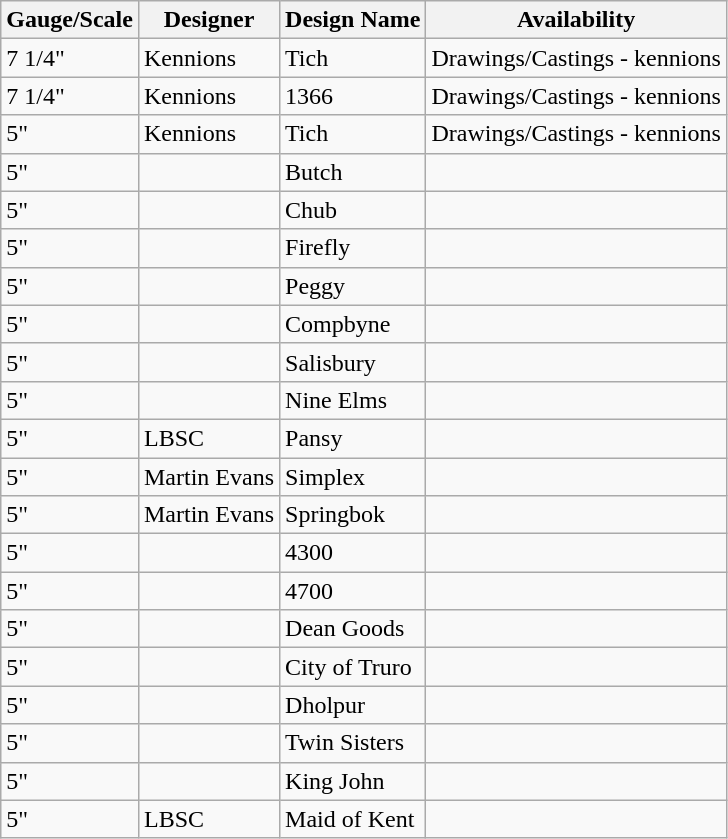<table class="wikitable">
<tr>
<th>Gauge/Scale</th>
<th>Designer</th>
<th>Design Name</th>
<th>Availability</th>
</tr>
<tr>
<td>7 1/4"</td>
<td>Kennions</td>
<td>Tich</td>
<td>Drawings/Castings - kennions</td>
</tr>
<tr>
<td>7 1/4"</td>
<td>Kennions</td>
<td>1366</td>
<td>Drawings/Castings - kennions</td>
</tr>
<tr>
<td>5"</td>
<td>Kennions</td>
<td>Tich</td>
<td>Drawings/Castings - kennions</td>
</tr>
<tr>
<td>5"</td>
<td></td>
<td>Butch</td>
<td></td>
</tr>
<tr>
<td>5"</td>
<td></td>
<td>Chub</td>
<td></td>
</tr>
<tr>
<td>5"</td>
<td></td>
<td>Firefly</td>
<td></td>
</tr>
<tr>
<td>5"</td>
<td></td>
<td>Peggy</td>
<td></td>
</tr>
<tr>
<td>5"</td>
<td></td>
<td>Compbyne</td>
<td></td>
</tr>
<tr>
<td>5"</td>
<td></td>
<td>Salisbury</td>
<td></td>
</tr>
<tr>
<td>5"</td>
<td></td>
<td>Nine Elms</td>
<td></td>
</tr>
<tr>
<td>5"</td>
<td>LBSC</td>
<td>Pansy</td>
<td></td>
</tr>
<tr>
<td>5"</td>
<td>Martin Evans</td>
<td>Simplex</td>
<td></td>
</tr>
<tr>
<td>5"</td>
<td>Martin Evans</td>
<td>Springbok</td>
<td></td>
</tr>
<tr>
<td>5"</td>
<td></td>
<td>4300</td>
<td></td>
</tr>
<tr>
<td>5"</td>
<td></td>
<td>4700</td>
<td></td>
</tr>
<tr>
<td>5"</td>
<td></td>
<td>Dean Goods</td>
<td></td>
</tr>
<tr>
<td>5"</td>
<td></td>
<td>City of Truro</td>
<td></td>
</tr>
<tr>
<td>5"</td>
<td></td>
<td>Dholpur</td>
<td></td>
</tr>
<tr>
<td>5"</td>
<td></td>
<td>Twin Sisters</td>
<td></td>
</tr>
<tr>
<td>5"</td>
<td></td>
<td>King John</td>
<td></td>
</tr>
<tr>
<td>5"</td>
<td>LBSC</td>
<td>Maid of Kent</td>
<td></td>
</tr>
</table>
